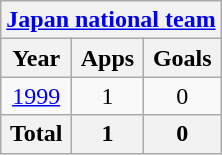<table class="wikitable" style="text-align:center">
<tr>
<th colspan=3><a href='#'>Japan national team</a></th>
</tr>
<tr>
<th>Year</th>
<th>Apps</th>
<th>Goals</th>
</tr>
<tr>
<td><a href='#'>1999</a></td>
<td>1</td>
<td>0</td>
</tr>
<tr>
<th>Total</th>
<th>1</th>
<th>0</th>
</tr>
</table>
